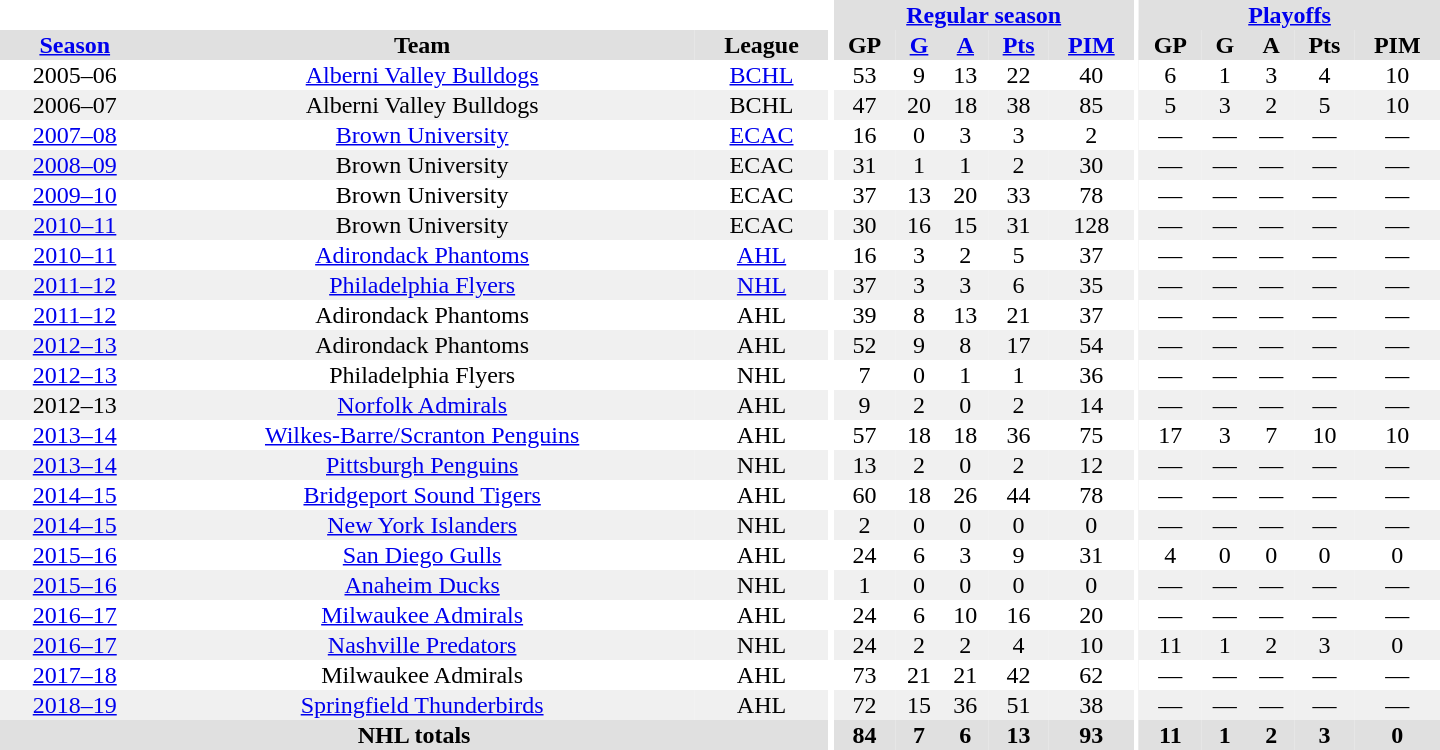<table border="0" cellpadding="1" cellspacing="0" style="text-align:center; width:60em">
<tr bgcolor="#e0e0e0">
<th colspan="3" bgcolor="#ffffff"></th>
<th rowspan="99" bgcolor="#ffffff"></th>
<th colspan="5"><a href='#'>Regular season</a></th>
<th rowspan="99" bgcolor="#ffffff"></th>
<th colspan="5"><a href='#'>Playoffs</a></th>
</tr>
<tr bgcolor="#e0e0e0">
<th><a href='#'>Season</a></th>
<th>Team</th>
<th>League</th>
<th>GP</th>
<th><a href='#'>G</a></th>
<th><a href='#'>A</a></th>
<th><a href='#'>Pts</a></th>
<th><a href='#'>PIM</a></th>
<th>GP</th>
<th>G</th>
<th>A</th>
<th>Pts</th>
<th>PIM</th>
</tr>
<tr>
<td>2005–06</td>
<td><a href='#'>Alberni Valley Bulldogs</a></td>
<td><a href='#'>BCHL</a></td>
<td>53</td>
<td>9</td>
<td>13</td>
<td>22</td>
<td>40</td>
<td>6</td>
<td>1</td>
<td>3</td>
<td>4</td>
<td>10</td>
</tr>
<tr bgcolor="#f0f0f0">
<td>2006–07</td>
<td>Alberni Valley Bulldogs</td>
<td>BCHL</td>
<td>47</td>
<td>20</td>
<td>18</td>
<td>38</td>
<td>85</td>
<td>5</td>
<td>3</td>
<td>2</td>
<td>5</td>
<td>10</td>
</tr>
<tr>
<td><a href='#'>2007–08</a></td>
<td><a href='#'>Brown University</a></td>
<td><a href='#'>ECAC</a></td>
<td>16</td>
<td>0</td>
<td>3</td>
<td>3</td>
<td>2</td>
<td>—</td>
<td>—</td>
<td>—</td>
<td>—</td>
<td>—</td>
</tr>
<tr bgcolor="#f0f0f0">
<td><a href='#'>2008–09</a></td>
<td>Brown University</td>
<td>ECAC</td>
<td>31</td>
<td>1</td>
<td>1</td>
<td>2</td>
<td>30</td>
<td>—</td>
<td>—</td>
<td>—</td>
<td>—</td>
<td>—</td>
</tr>
<tr>
<td><a href='#'>2009–10</a></td>
<td>Brown University</td>
<td>ECAC</td>
<td>37</td>
<td>13</td>
<td>20</td>
<td>33</td>
<td>78</td>
<td>—</td>
<td>—</td>
<td>—</td>
<td>—</td>
<td>—</td>
</tr>
<tr bgcolor="#f0f0f0">
<td><a href='#'>2010–11</a></td>
<td>Brown University</td>
<td>ECAC</td>
<td>30</td>
<td>16</td>
<td>15</td>
<td>31</td>
<td>128</td>
<td>—</td>
<td>—</td>
<td>—</td>
<td>—</td>
<td>—</td>
</tr>
<tr>
<td><a href='#'>2010–11</a></td>
<td><a href='#'>Adirondack Phantoms</a></td>
<td><a href='#'>AHL</a></td>
<td>16</td>
<td>3</td>
<td>2</td>
<td>5</td>
<td>37</td>
<td>—</td>
<td>—</td>
<td>—</td>
<td>—</td>
<td>—</td>
</tr>
<tr bgcolor="#f0f0f0">
<td><a href='#'>2011–12</a></td>
<td><a href='#'>Philadelphia Flyers</a></td>
<td><a href='#'>NHL</a></td>
<td>37</td>
<td>3</td>
<td>3</td>
<td>6</td>
<td>35</td>
<td>—</td>
<td>—</td>
<td>—</td>
<td>—</td>
<td>—</td>
</tr>
<tr>
<td><a href='#'>2011–12</a></td>
<td>Adirondack Phantoms</td>
<td>AHL</td>
<td>39</td>
<td>8</td>
<td>13</td>
<td>21</td>
<td>37</td>
<td>—</td>
<td>—</td>
<td>—</td>
<td>—</td>
<td>—</td>
</tr>
<tr bgcolor="#f0f0f0">
<td><a href='#'>2012–13</a></td>
<td>Adirondack Phantoms</td>
<td>AHL</td>
<td>52</td>
<td>9</td>
<td>8</td>
<td>17</td>
<td>54</td>
<td>—</td>
<td>—</td>
<td>—</td>
<td>—</td>
<td>—</td>
</tr>
<tr>
<td><a href='#'>2012–13</a></td>
<td>Philadelphia Flyers</td>
<td>NHL</td>
<td>7</td>
<td>0</td>
<td>1</td>
<td>1</td>
<td>36</td>
<td>—</td>
<td>—</td>
<td>—</td>
<td>—</td>
<td>—</td>
</tr>
<tr bgcolor="#f0f0f0">
<td>2012–13</td>
<td><a href='#'>Norfolk Admirals</a></td>
<td>AHL</td>
<td>9</td>
<td>2</td>
<td>0</td>
<td>2</td>
<td>14</td>
<td>—</td>
<td>—</td>
<td>—</td>
<td>—</td>
<td>—</td>
</tr>
<tr>
<td><a href='#'>2013–14</a></td>
<td><a href='#'>Wilkes-Barre/Scranton Penguins</a></td>
<td>AHL</td>
<td>57</td>
<td>18</td>
<td>18</td>
<td>36</td>
<td>75</td>
<td>17</td>
<td>3</td>
<td>7</td>
<td>10</td>
<td>10</td>
</tr>
<tr bgcolor="#f0f0f0">
<td><a href='#'>2013–14</a></td>
<td><a href='#'>Pittsburgh Penguins</a></td>
<td>NHL</td>
<td>13</td>
<td>2</td>
<td>0</td>
<td>2</td>
<td>12</td>
<td>—</td>
<td>—</td>
<td>—</td>
<td>—</td>
<td>—</td>
</tr>
<tr>
<td><a href='#'>2014–15</a></td>
<td><a href='#'>Bridgeport Sound Tigers</a></td>
<td>AHL</td>
<td>60</td>
<td>18</td>
<td>26</td>
<td>44</td>
<td>78</td>
<td>—</td>
<td>—</td>
<td>—</td>
<td>—</td>
<td>—</td>
</tr>
<tr bgcolor="#f0f0f0">
<td><a href='#'>2014–15</a></td>
<td><a href='#'>New York Islanders</a></td>
<td>NHL</td>
<td>2</td>
<td>0</td>
<td>0</td>
<td>0</td>
<td>0</td>
<td>—</td>
<td>—</td>
<td>—</td>
<td>—</td>
<td>—</td>
</tr>
<tr>
<td><a href='#'>2015–16</a></td>
<td><a href='#'>San Diego Gulls</a></td>
<td>AHL</td>
<td>24</td>
<td>6</td>
<td>3</td>
<td>9</td>
<td>31</td>
<td>4</td>
<td>0</td>
<td>0</td>
<td>0</td>
<td>0</td>
</tr>
<tr bgcolor="#f0f0f0">
<td><a href='#'>2015–16</a></td>
<td><a href='#'>Anaheim Ducks</a></td>
<td>NHL</td>
<td>1</td>
<td>0</td>
<td>0</td>
<td>0</td>
<td>0</td>
<td>—</td>
<td>—</td>
<td>—</td>
<td>—</td>
<td>—</td>
</tr>
<tr>
<td><a href='#'>2016–17</a></td>
<td><a href='#'>Milwaukee Admirals</a></td>
<td>AHL</td>
<td>24</td>
<td>6</td>
<td>10</td>
<td>16</td>
<td>20</td>
<td>—</td>
<td>—</td>
<td>—</td>
<td>—</td>
<td>—</td>
</tr>
<tr bgcolor="#f0f0f0">
<td><a href='#'>2016–17</a></td>
<td><a href='#'>Nashville Predators</a></td>
<td>NHL</td>
<td>24</td>
<td>2</td>
<td>2</td>
<td>4</td>
<td>10</td>
<td>11</td>
<td>1</td>
<td>2</td>
<td>3</td>
<td>0</td>
</tr>
<tr>
<td><a href='#'>2017–18</a></td>
<td>Milwaukee Admirals</td>
<td>AHL</td>
<td>73</td>
<td>21</td>
<td>21</td>
<td>42</td>
<td>62</td>
<td>—</td>
<td>—</td>
<td>—</td>
<td>—</td>
<td>—</td>
</tr>
<tr bgcolor="#f0f0f0">
<td><a href='#'>2018–19</a></td>
<td><a href='#'>Springfield Thunderbirds</a></td>
<td>AHL</td>
<td>72</td>
<td>15</td>
<td>36</td>
<td>51</td>
<td>38</td>
<td>—</td>
<td>—</td>
<td>—</td>
<td>—</td>
<td>—</td>
</tr>
<tr bgcolor="#e0e0e0">
<th colspan="3">NHL totals</th>
<th>84</th>
<th>7</th>
<th>6</th>
<th>13</th>
<th>93</th>
<th>11</th>
<th>1</th>
<th>2</th>
<th>3</th>
<th>0</th>
</tr>
</table>
